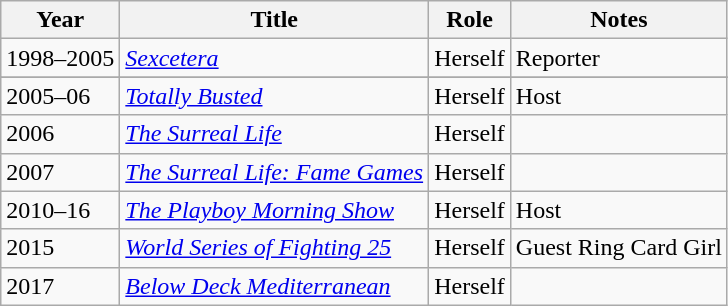<table class="wikitable sortable">
<tr>
<th>Year</th>
<th>Title</th>
<th>Role</th>
<th class="unsortable">Notes</th>
</tr>
<tr>
<td>1998–2005</td>
<td><em><a href='#'>Sexcetera</a></em></td>
<td>Herself</td>
<td>Reporter</td>
</tr>
<tr>
</tr>
<tr>
<td>2005–06</td>
<td><em><a href='#'>Totally Busted</a></em></td>
<td>Herself</td>
<td>Host</td>
</tr>
<tr>
<td>2006</td>
<td><em><a href='#'>The Surreal Life</a></em></td>
<td>Herself</td>
<td></td>
</tr>
<tr>
<td>2007</td>
<td><em><a href='#'>The Surreal Life: Fame Games</a></em></td>
<td>Herself</td>
<td></td>
</tr>
<tr>
<td>2010–16</td>
<td><em><a href='#'>The Playboy Morning Show</a></em></td>
<td>Herself</td>
<td>Host</td>
</tr>
<tr>
<td>2015</td>
<td><em><a href='#'>World Series of Fighting 25</a></em></td>
<td>Herself</td>
<td>Guest Ring Card Girl</td>
</tr>
<tr>
<td>2017</td>
<td><em><a href='#'>Below Deck Mediterranean</a></em></td>
<td>Herself</td>
<td></td>
</tr>
</table>
